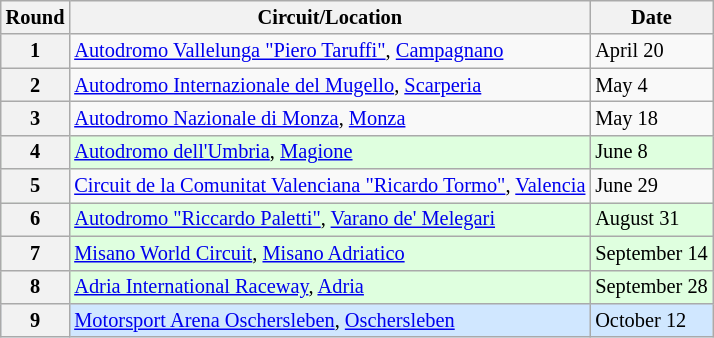<table class="wikitable" style="font-size: 85%">
<tr>
<th>Round</th>
<th>Circuit/Location</th>
<th>Date</th>
</tr>
<tr>
<th>1</th>
<td> <a href='#'>Autodromo Vallelunga "Piero Taruffi"</a>, <a href='#'>Campagnano</a></td>
<td>April 20</td>
</tr>
<tr>
<th>2</th>
<td> <a href='#'>Autodromo Internazionale del Mugello</a>, <a href='#'>Scarperia</a></td>
<td>May 4</td>
</tr>
<tr>
<th>3</th>
<td> <a href='#'>Autodromo Nazionale di Monza</a>, <a href='#'>Monza</a></td>
<td>May 18</td>
</tr>
<tr style="background:#DFFFDF;">
<th>4</th>
<td> <a href='#'>Autodromo dell'Umbria</a>, <a href='#'>Magione</a></td>
<td>June 8</td>
</tr>
<tr>
<th>5</th>
<td> <a href='#'>Circuit de la Comunitat Valenciana "Ricardo Tormo"</a>, <a href='#'>Valencia</a></td>
<td>June 29</td>
</tr>
<tr style="background:#DFFFDF;">
<th>6</th>
<td> <a href='#'>Autodromo "Riccardo Paletti"</a>, <a href='#'>Varano de' Melegari</a></td>
<td>August 31</td>
</tr>
<tr style="background:#DFFFDF;">
<th>7</th>
<td> <a href='#'>Misano World Circuit</a>, <a href='#'>Misano Adriatico</a></td>
<td>September 14</td>
</tr>
<tr style="background:#DFFFDF;">
<th>8</th>
<td> <a href='#'>Adria International Raceway</a>, <a href='#'>Adria</a></td>
<td>September 28</td>
</tr>
<tr style="background:#D0E7FF;">
<th>9</th>
<td> <a href='#'>Motorsport Arena Oschersleben</a>, <a href='#'>Oschersleben</a></td>
<td>October 12</td>
</tr>
</table>
